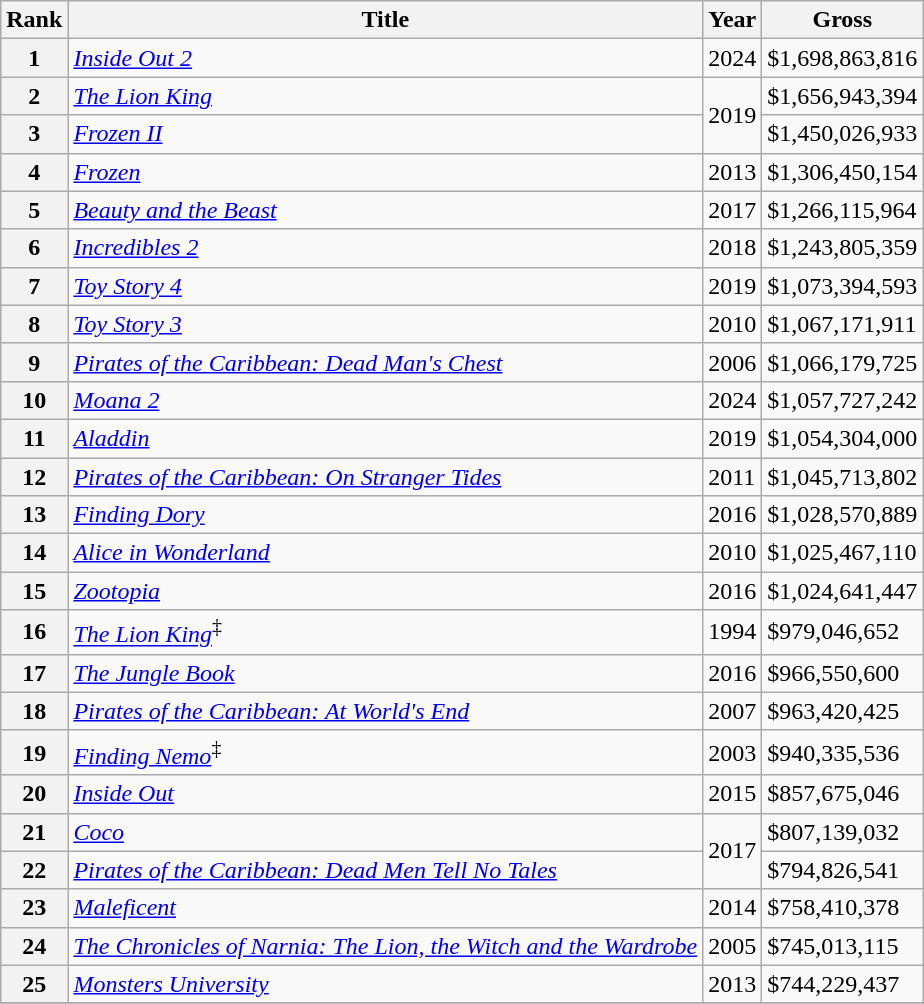<table class="wikitable sortable">
<tr>
<th>Rank</th>
<th>Title</th>
<th>Year</th>
<th>Gross</th>
</tr>
<tr>
<th scope="row">1</th>
<td><em><a href='#'>Inside Out 2</a></em></td>
<td>2024</td>
<td>$1,698,863,816</td>
</tr>
<tr>
<th scope="row">2</th>
<td><em><a href='#'>The Lion King</a></em></td>
<td rowspan="2">2019</td>
<td>$1,656,943,394</td>
</tr>
<tr>
<th scope="row">3</th>
<td><em><a href='#'>Frozen II</a></em></td>
<td>$1,450,026,933</td>
</tr>
<tr>
<th scope="row">4</th>
<td><em><a href='#'>Frozen</a></em></td>
<td>2013</td>
<td>$1,306,450,154</td>
</tr>
<tr>
<th scope="row">5</th>
<td><em><a href='#'>Beauty and the Beast</a></em></td>
<td>2017</td>
<td>$1,266,115,964</td>
</tr>
<tr>
<th scope="row">6</th>
<td><em><a href='#'>Incredibles 2</a></em></td>
<td>2018</td>
<td>$1,243,805,359</td>
</tr>
<tr>
<th scope="row">7</th>
<td><em><a href='#'>Toy Story 4</a></em></td>
<td>2019</td>
<td>$1,073,394,593</td>
</tr>
<tr>
<th scope="row">8</th>
<td><em><a href='#'>Toy Story 3</a></em></td>
<td>2010</td>
<td>$1,067,171,911</td>
</tr>
<tr>
<th scope="row">9</th>
<td><em><a href='#'>Pirates of the Caribbean: Dead Man's Chest</a></em></td>
<td>2006</td>
<td>$1,066,179,725</td>
</tr>
<tr>
<th scope="row">10</th>
<td><em><a href='#'>Moana 2</a></em></td>
<td>2024</td>
<td>$1,057,727,242</td>
</tr>
<tr>
<th scope="row">11</th>
<td><em><a href='#'>Aladdin</a></em></td>
<td>2019</td>
<td>$1,054,304,000</td>
</tr>
<tr>
<th scope="row">12</th>
<td><em><a href='#'>Pirates of the Caribbean: On Stranger Tides</a></em></td>
<td>2011</td>
<td>$1,045,713,802</td>
</tr>
<tr>
<th scope="row">13</th>
<td><em><a href='#'>Finding Dory</a></em></td>
<td>2016</td>
<td>$1,028,570,889</td>
</tr>
<tr>
<th scope="row">14</th>
<td><em><a href='#'>Alice in Wonderland</a></em></td>
<td>2010</td>
<td>$1,025,467,110</td>
</tr>
<tr>
<th scope="row">15</th>
<td><em><a href='#'>Zootopia</a></em></td>
<td>2016</td>
<td>$1,024,641,447</td>
</tr>
<tr>
<th scope="row">16</th>
<td><em><a href='#'>The Lion King</a></em><sup>‡</sup></td>
<td>1994</td>
<td>$979,046,652</td>
</tr>
<tr>
<th scope="row">17</th>
<td><em><a href='#'>The Jungle Book</a></em></td>
<td>2016</td>
<td>$966,550,600</td>
</tr>
<tr>
<th scope="row">18</th>
<td><em><a href='#'>Pirates of the Caribbean: At World's End</a></em></td>
<td>2007</td>
<td>$963,420,425</td>
</tr>
<tr>
<th scope="row">19</th>
<td><em><a href='#'>Finding Nemo</a></em><sup>‡</sup></td>
<td>2003</td>
<td>$940,335,536</td>
</tr>
<tr>
<th scope="row">20</th>
<td><em><a href='#'>Inside Out</a></em></td>
<td>2015</td>
<td>$857,675,046</td>
</tr>
<tr>
<th scope="row">21</th>
<td><em><a href='#'>Coco</a></em></td>
<td rowspan="2">2017</td>
<td>$807,139,032</td>
</tr>
<tr>
<th scope="row">22</th>
<td><em><a href='#'>Pirates of the Caribbean: Dead Men Tell No Tales</a></em></td>
<td>$794,826,541</td>
</tr>
<tr>
<th scope="row">23</th>
<td><em><a href='#'>Maleficent</a></em></td>
<td>2014</td>
<td>$758,410,378</td>
</tr>
<tr>
<th scope="row">24</th>
<td><em><a href='#'>The Chronicles of Narnia: The Lion, the Witch and the Wardrobe</a></em></td>
<td>2005</td>
<td>$745,013,115</td>
</tr>
<tr>
<th scope="row">25</th>
<td><em><a href='#'>Monsters University</a></em></td>
<td>2013</td>
<td>$744,229,437</td>
</tr>
<tr>
</tr>
</table>
